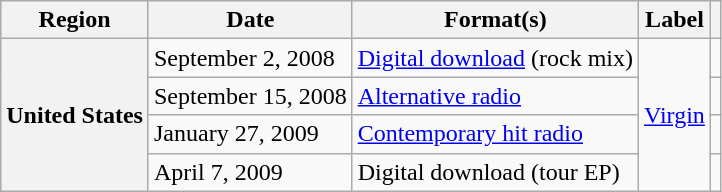<table class="wikitable plainrowheaders">
<tr>
<th scope="col">Region</th>
<th scope="col">Date</th>
<th scope="col">Format(s)</th>
<th scope="col">Label</th>
<th scope="col"></th>
</tr>
<tr>
<th scope="row" rowspan="4">United States</th>
<td>September 2, 2008</td>
<td><a href='#'>Digital download</a> (rock mix)</td>
<td rowspan="4"><a href='#'>Virgin</a></td>
<td></td>
</tr>
<tr>
<td>September 15, 2008</td>
<td><a href='#'>Alternative radio</a></td>
<td></td>
</tr>
<tr>
<td>January 27, 2009</td>
<td><a href='#'>Contemporary hit radio</a></td>
<td></td>
</tr>
<tr>
<td>April 7, 2009</td>
<td>Digital download (tour EP)</td>
<td></td>
</tr>
</table>
